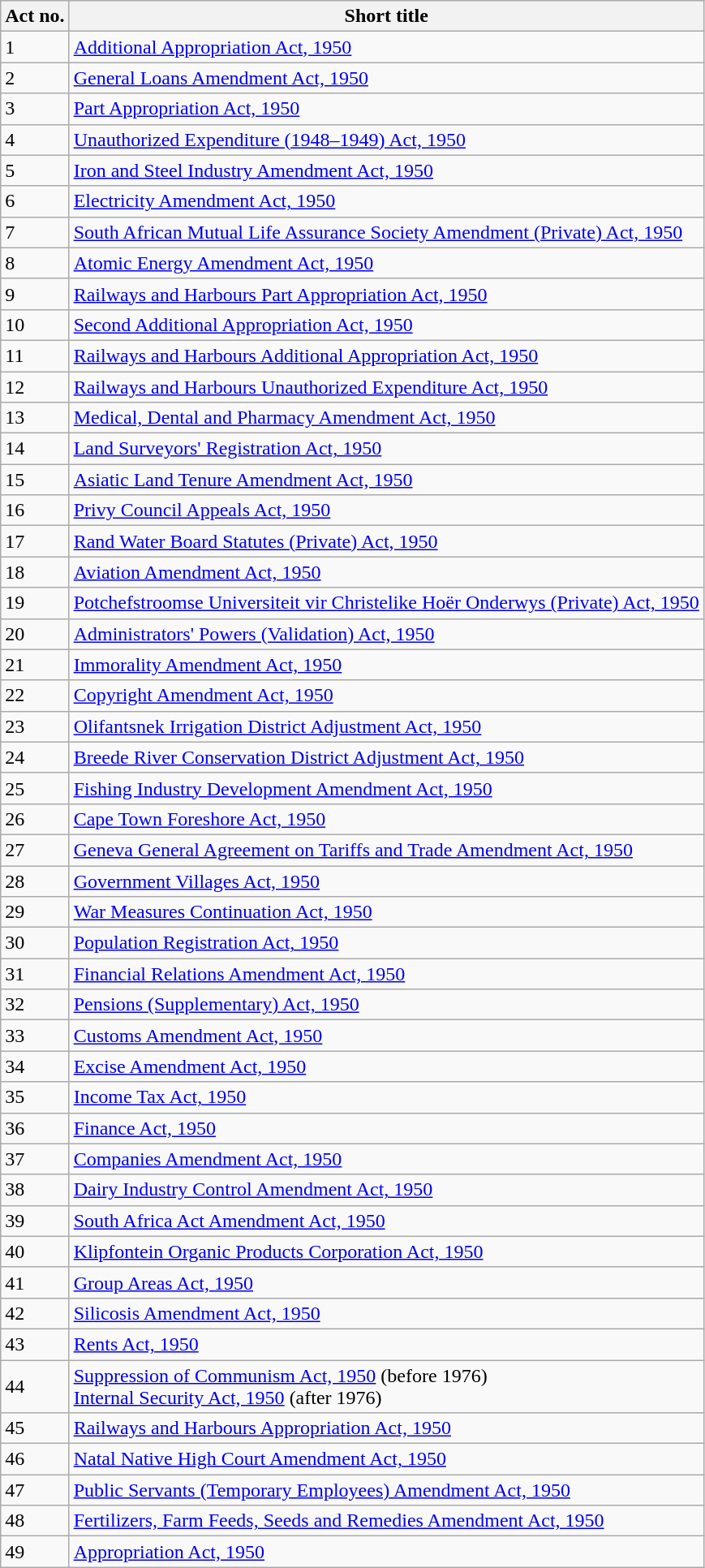<table class="wikitable sortable">
<tr>
<th>Act no.</th>
<th>Short title</th>
</tr>
<tr>
<td>1</td>
<td><a href='#'>Additional Appropriation Act, 1950</a></td>
</tr>
<tr>
<td>2</td>
<td><a href='#'>General Loans Amendment Act, 1950</a></td>
</tr>
<tr>
<td>3</td>
<td><a href='#'>Part Appropriation Act, 1950</a></td>
</tr>
<tr>
<td>4</td>
<td><a href='#'>Unauthorized Expenditure (1948–1949) Act, 1950</a></td>
</tr>
<tr>
<td>5</td>
<td><a href='#'>Iron and Steel Industry Amendment Act, 1950</a></td>
</tr>
<tr>
<td>6</td>
<td><a href='#'>Electricity Amendment Act, 1950</a></td>
</tr>
<tr>
<td>7</td>
<td><a href='#'>South African Mutual Life Assurance Society Amendment (Private) Act, 1950</a></td>
</tr>
<tr>
<td>8</td>
<td><a href='#'>Atomic Energy Amendment Act, 1950</a></td>
</tr>
<tr>
<td>9</td>
<td><a href='#'>Railways and Harbours Part Appropriation Act, 1950</a></td>
</tr>
<tr>
<td>10</td>
<td><a href='#'>Second Additional Appropriation Act, 1950</a></td>
</tr>
<tr>
<td>11</td>
<td><a href='#'>Railways and Harbours Additional Appropriation Act, 1950</a></td>
</tr>
<tr>
<td>12</td>
<td><a href='#'>Railways and Harbours Unauthorized Expenditure Act, 1950</a></td>
</tr>
<tr>
<td>13</td>
<td><a href='#'>Medical, Dental and Pharmacy Amendment Act, 1950</a></td>
</tr>
<tr>
<td>14</td>
<td><a href='#'>Land Surveyors' Registration Act, 1950</a></td>
</tr>
<tr>
<td>15</td>
<td><a href='#'>Asiatic Land Tenure Amendment Act, 1950</a></td>
</tr>
<tr>
<td>16</td>
<td><a href='#'>Privy Council Appeals Act, 1950</a></td>
</tr>
<tr>
<td>17</td>
<td><a href='#'>Rand Water Board Statutes (Private) Act, 1950</a></td>
</tr>
<tr>
<td>18</td>
<td><a href='#'>Aviation Amendment Act, 1950</a></td>
</tr>
<tr>
<td>19</td>
<td><a href='#'>Potchefstroomse Universiteit vir Christelike Hoër Onderwys (Private) Act, 1950</a></td>
</tr>
<tr>
<td>20</td>
<td><a href='#'>Administrators' Powers (Validation) Act, 1950</a></td>
</tr>
<tr>
<td>21</td>
<td><a href='#'>Immorality Amendment Act, 1950</a></td>
</tr>
<tr>
<td>22</td>
<td><a href='#'>Copyright Amendment Act, 1950</a></td>
</tr>
<tr>
<td>23</td>
<td><a href='#'>Olifantsnek Irrigation District Adjustment Act, 1950</a></td>
</tr>
<tr>
<td>24</td>
<td><a href='#'>Breede River Conservation District Adjustment Act, 1950</a></td>
</tr>
<tr>
<td>25</td>
<td><a href='#'>Fishing Industry Development Amendment Act, 1950</a></td>
</tr>
<tr>
<td>26</td>
<td><a href='#'>Cape Town Foreshore Act, 1950</a></td>
</tr>
<tr>
<td>27</td>
<td><a href='#'>Geneva General Agreement on Tariffs and Trade Amendment Act, 1950</a></td>
</tr>
<tr>
<td>28</td>
<td><a href='#'>Government Villages Act, 1950</a></td>
</tr>
<tr>
<td>29</td>
<td><a href='#'>War Measures Continuation Act, 1950</a></td>
</tr>
<tr>
<td>30</td>
<td><a href='#'>Population Registration Act, 1950</a></td>
</tr>
<tr>
<td>31</td>
<td><a href='#'>Financial Relations Amendment Act, 1950</a></td>
</tr>
<tr>
<td>32</td>
<td><a href='#'>Pensions (Supplementary) Act, 1950</a></td>
</tr>
<tr>
<td>33</td>
<td><a href='#'>Customs Amendment Act, 1950</a></td>
</tr>
<tr>
<td>34</td>
<td><a href='#'>Excise Amendment Act, 1950</a></td>
</tr>
<tr>
<td>35</td>
<td><a href='#'>Income Tax Act, 1950</a></td>
</tr>
<tr>
<td>36</td>
<td><a href='#'>Finance Act, 1950</a></td>
</tr>
<tr>
<td>37</td>
<td><a href='#'>Companies Amendment Act, 1950</a></td>
</tr>
<tr>
<td>38</td>
<td><a href='#'>Dairy Industry Control Amendment Act, 1950</a></td>
</tr>
<tr>
<td>39</td>
<td><a href='#'>South Africa Act Amendment Act, 1950</a></td>
</tr>
<tr>
<td>40</td>
<td><a href='#'>Klipfontein Organic Products Corporation Act, 1950</a></td>
</tr>
<tr>
<td>41</td>
<td><a href='#'>Group Areas Act, 1950</a></td>
</tr>
<tr>
<td>42</td>
<td><a href='#'>Silicosis Amendment Act, 1950</a></td>
</tr>
<tr>
<td>43</td>
<td><a href='#'>Rents Act, 1950</a></td>
</tr>
<tr>
<td>44</td>
<td><a href='#'>Suppression of Communism Act, 1950</a> (before 1976) <br><a href='#'>Internal Security Act, 1950</a> (after 1976)</td>
</tr>
<tr>
<td>45</td>
<td><a href='#'>Railways and Harbours Appropriation Act, 1950</a></td>
</tr>
<tr>
<td>46</td>
<td><a href='#'>Natal Native High Court Amendment Act, 1950</a></td>
</tr>
<tr>
<td>47</td>
<td><a href='#'>Public Servants (Temporary Employees) Amendment Act, 1950</a></td>
</tr>
<tr>
<td>48</td>
<td><a href='#'>Fertilizers, Farm Feeds, Seeds and Remedies Amendment Act, 1950</a></td>
</tr>
<tr>
<td>49</td>
<td><a href='#'>Appropriation Act, 1950</a></td>
</tr>
</table>
